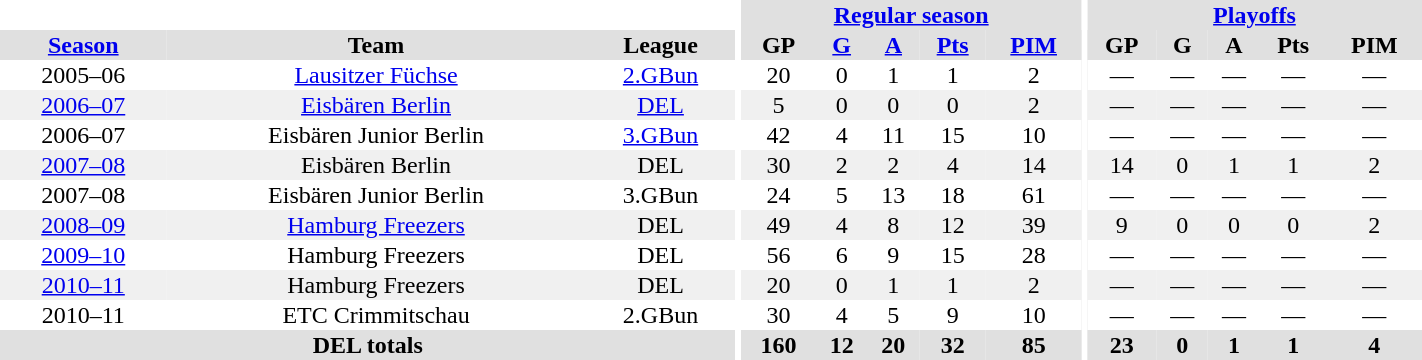<table border="0" cellpadding="1" cellspacing="0" style="text-align:center; width:75%">
<tr bgcolor="#e0e0e0">
<th colspan="3" bgcolor="#ffffff"></th>
<th rowspan="99" bgcolor="#ffffff"></th>
<th colspan="5"><a href='#'>Regular season</a></th>
<th rowspan="99" bgcolor="#ffffff"></th>
<th colspan="5"><a href='#'>Playoffs</a></th>
</tr>
<tr bgcolor="#e0e0e0">
<th><a href='#'>Season</a></th>
<th>Team</th>
<th>League</th>
<th>GP</th>
<th><a href='#'>G</a></th>
<th><a href='#'>A</a></th>
<th><a href='#'>Pts</a></th>
<th><a href='#'>PIM</a></th>
<th>GP</th>
<th>G</th>
<th>A</th>
<th>Pts</th>
<th>PIM</th>
</tr>
<tr ALIGN="center">
<td>2005–06</td>
<td><a href='#'>Lausitzer Füchse</a></td>
<td><a href='#'>2.GBun</a></td>
<td>20</td>
<td>0</td>
<td>1</td>
<td>1</td>
<td>2</td>
<td>—</td>
<td>—</td>
<td>—</td>
<td>—</td>
<td>—</td>
</tr>
<tr ALIGN="center" bgcolor="#f0f0f0">
<td><a href='#'>2006–07</a></td>
<td><a href='#'>Eisbären Berlin</a></td>
<td><a href='#'>DEL</a></td>
<td>5</td>
<td>0</td>
<td>0</td>
<td>0</td>
<td>2</td>
<td>—</td>
<td>—</td>
<td>—</td>
<td>—</td>
<td>—</td>
</tr>
<tr ALIGN="center">
<td>2006–07</td>
<td>Eisbären Junior Berlin</td>
<td><a href='#'>3.GBun</a></td>
<td>42</td>
<td>4</td>
<td>11</td>
<td>15</td>
<td>10</td>
<td>—</td>
<td>—</td>
<td>—</td>
<td>—</td>
<td>—</td>
</tr>
<tr ALIGN="center" bgcolor="#f0f0f0">
<td><a href='#'>2007–08</a></td>
<td>Eisbären Berlin</td>
<td>DEL</td>
<td>30</td>
<td>2</td>
<td>2</td>
<td>4</td>
<td>14</td>
<td>14</td>
<td>0</td>
<td>1</td>
<td>1</td>
<td>2</td>
</tr>
<tr ALIGN="center">
<td>2007–08</td>
<td>Eisbären Junior Berlin</td>
<td>3.GBun</td>
<td>24</td>
<td>5</td>
<td>13</td>
<td>18</td>
<td>61</td>
<td>—</td>
<td>—</td>
<td>—</td>
<td>—</td>
<td>—</td>
</tr>
<tr ALIGN="center" bgcolor="#f0f0f0">
<td><a href='#'>2008–09</a></td>
<td><a href='#'>Hamburg Freezers</a></td>
<td>DEL</td>
<td>49</td>
<td>4</td>
<td>8</td>
<td>12</td>
<td>39</td>
<td>9</td>
<td>0</td>
<td>0</td>
<td>0</td>
<td>2</td>
</tr>
<tr ALIGN="center">
<td><a href='#'>2009–10</a></td>
<td>Hamburg Freezers</td>
<td>DEL</td>
<td>56</td>
<td>6</td>
<td>9</td>
<td>15</td>
<td>28</td>
<td>—</td>
<td>—</td>
<td>—</td>
<td>—</td>
<td>—</td>
</tr>
<tr ALIGN="center" bgcolor="#f0f0f0">
<td><a href='#'>2010–11</a></td>
<td>Hamburg Freezers</td>
<td>DEL</td>
<td>20</td>
<td>0</td>
<td>1</td>
<td>1</td>
<td>2</td>
<td>—</td>
<td>—</td>
<td>—</td>
<td>—</td>
<td>—</td>
</tr>
<tr ALIGN="center">
<td>2010–11</td>
<td>ETC Crimmitschau</td>
<td>2.GBun</td>
<td>30</td>
<td>4</td>
<td>5</td>
<td>9</td>
<td>10</td>
<td>—</td>
<td>—</td>
<td>—</td>
<td>—</td>
<td>—</td>
</tr>
<tr bgcolor="#e0e0e0">
<th colspan="3">DEL totals</th>
<th>160</th>
<th>12</th>
<th>20</th>
<th>32</th>
<th>85</th>
<th>23</th>
<th>0</th>
<th>1</th>
<th>1</th>
<th>4</th>
</tr>
</table>
